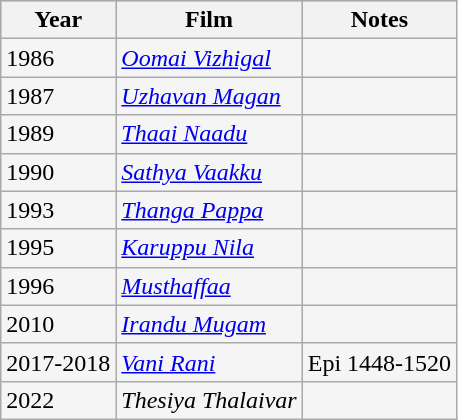<table class="wikitable sortable" style="background:#f5f5f5;">
<tr style="background:#B0C4DE;">
<th>Year</th>
<th>Film</th>
<th class=unsortable>Notes</th>
</tr>
<tr>
<td>1986</td>
<td><em><a href='#'>Oomai Vizhigal</a></em></td>
<td></td>
</tr>
<tr>
<td>1987</td>
<td><em><a href='#'>Uzhavan Magan</a></em></td>
<td></td>
</tr>
<tr>
<td>1989</td>
<td><em><a href='#'>Thaai Naadu</a></em></td>
<td></td>
</tr>
<tr>
<td>1990</td>
<td><em><a href='#'>Sathya Vaakku</a></em></td>
<td></td>
</tr>
<tr>
<td>1993</td>
<td><em><a href='#'>Thanga Pappa</a></em></td>
<td></td>
</tr>
<tr>
<td>1995</td>
<td><em><a href='#'>Karuppu Nila</a></em></td>
<td></td>
</tr>
<tr>
<td>1996</td>
<td><em><a href='#'>Musthaffaa</a></em></td>
<td></td>
</tr>
<tr>
<td>2010</td>
<td><em><a href='#'>Irandu Mugam</a></em></td>
<td></td>
</tr>
<tr>
<td>2017-2018</td>
<td><em><a href='#'>Vani Rani</a></em></td>
<td>Epi 1448-1520</td>
</tr>
<tr>
<td>2022</td>
<td><em>Thesiya Thalaivar</em></td>
<td></td>
</tr>
</table>
